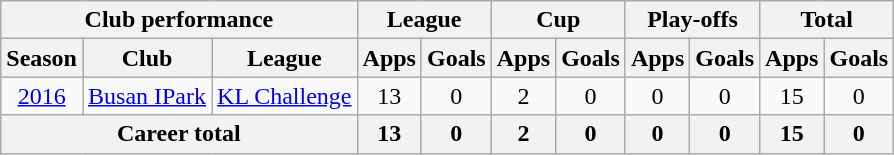<table class="wikitable" style="text-align:center">
<tr>
<th colspan=3>Club performance</th>
<th colspan=2>League</th>
<th colspan=2>Cup</th>
<th colspan=2>Play-offs</th>
<th colspan=2>Total</th>
</tr>
<tr>
<th>Season</th>
<th>Club</th>
<th>League</th>
<th>Apps</th>
<th>Goals</th>
<th>Apps</th>
<th>Goals</th>
<th>Apps</th>
<th>Goals</th>
<th>Apps</th>
<th>Goals</th>
</tr>
<tr>
<td><a href='#'>2016</a></td>
<td><a href='#'>Busan IPark</a></td>
<td><a href='#'>KL Challenge</a></td>
<td>13</td>
<td>0</td>
<td>2</td>
<td>0</td>
<td>0</td>
<td>0</td>
<td>15</td>
<td>0</td>
</tr>
<tr>
<th colspan=3>Career total</th>
<th>13</th>
<th>0</th>
<th>2</th>
<th>0</th>
<th>0</th>
<th>0</th>
<th>15</th>
<th>0</th>
</tr>
</table>
